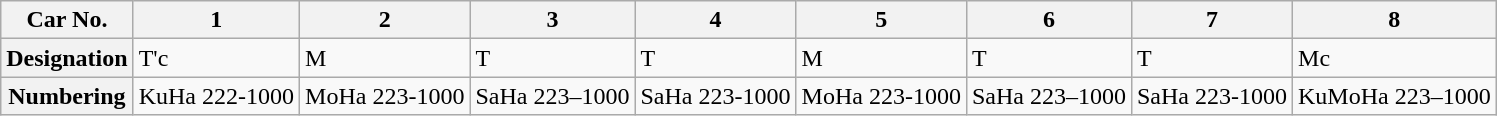<table class="wikitable">
<tr>
<th>Car No.</th>
<th>1</th>
<th>2</th>
<th>3</th>
<th>4</th>
<th>5</th>
<th>6</th>
<th>7</th>
<th>8</th>
</tr>
<tr>
<th>Designation</th>
<td>T'c</td>
<td>M</td>
<td>T</td>
<td>T</td>
<td>M</td>
<td>T</td>
<td>T</td>
<td>Mc</td>
</tr>
<tr>
<th>Numbering</th>
<td>KuHa 222-1000</td>
<td>MoHa 223-1000</td>
<td>SaHa 223–1000</td>
<td>SaHa 223-1000</td>
<td>MoHa 223-1000</td>
<td>SaHa 223–1000</td>
<td>SaHa 223-1000</td>
<td>KuMoHa 223–1000</td>
</tr>
</table>
